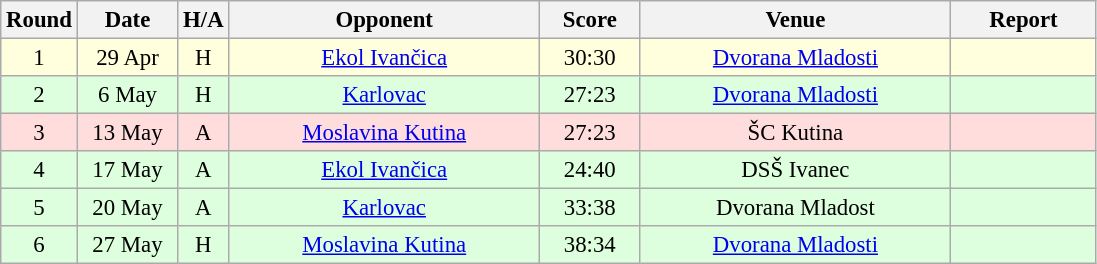<table class="wikitable sortable" style="text-align: center; font-size:95%;">
<tr>
<th width="30">Round</th>
<th width="60">Date</th>
<th width="20">H/A</th>
<th width="200">Opponent</th>
<th width="60">Score</th>
<th width="200">Venue</th>
<th width="90" class="unsortable">Report</th>
</tr>
<tr bgcolor="#ffffdd">
<td>1</td>
<td>29 Apr</td>
<td>H</td>
<td><a href='#'>Ekol Ivančica</a></td>
<td>30:30</td>
<td><a href='#'>Dvorana Mladosti</a></td>
<td></td>
</tr>
<tr bgcolor="#ddffdd">
<td>2</td>
<td>6 May</td>
<td>H</td>
<td><a href='#'>Karlovac</a></td>
<td>27:23</td>
<td><a href='#'>Dvorana Mladosti</a></td>
<td></td>
</tr>
<tr bgcolor="#ffdddd">
<td>3</td>
<td>13 May</td>
<td>A</td>
<td><a href='#'>Moslavina Kutina</a></td>
<td>27:23</td>
<td>ŠC Kutina</td>
<td></td>
</tr>
<tr bgcolor="#ddffdd">
<td>4</td>
<td>17 May</td>
<td>A</td>
<td><a href='#'>Ekol Ivančica</a></td>
<td>24:40</td>
<td>DSŠ Ivanec</td>
<td></td>
</tr>
<tr bgcolor="#ddffdd">
<td>5</td>
<td>20 May</td>
<td>A</td>
<td><a href='#'>Karlovac</a></td>
<td>33:38</td>
<td>Dvorana Mladost</td>
<td></td>
</tr>
<tr bgcolor="#ddffdd">
<td>6</td>
<td>27 May</td>
<td>H</td>
<td><a href='#'>Moslavina Kutina</a></td>
<td>38:34</td>
<td><a href='#'>Dvorana Mladosti</a></td>
<td></td>
</tr>
</table>
